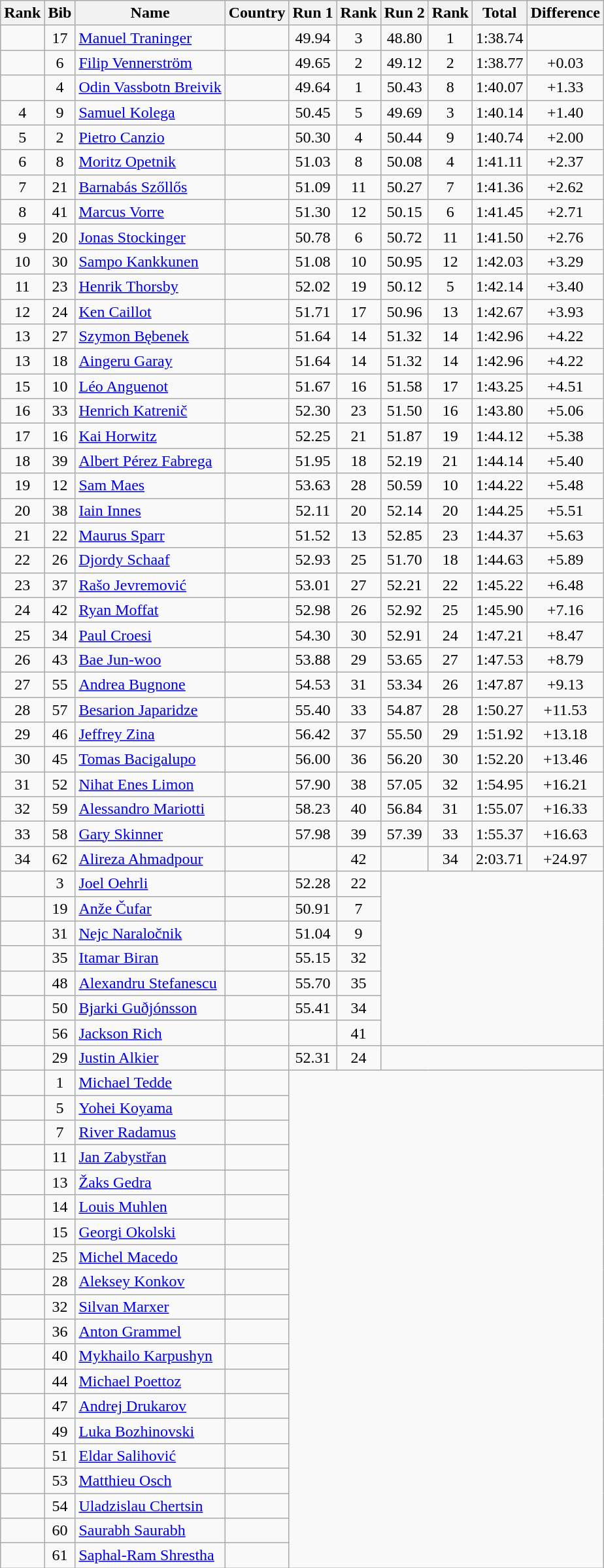<table class="wikitable sortable" style="text-align:center">
<tr>
<th>Rank</th>
<th>Bib</th>
<th>Name</th>
<th>Country</th>
<th>Run 1</th>
<th>Rank</th>
<th>Run 2</th>
<th>Rank</th>
<th>Total</th>
<th>Difference</th>
</tr>
<tr>
<td></td>
<td>17</td>
<td align=left><a href='#'>Manuel Traninger</a></td>
<td align=left></td>
<td>49.94</td>
<td>3</td>
<td>48.80</td>
<td>1</td>
<td>1:38.74</td>
<td></td>
</tr>
<tr>
<td></td>
<td>6</td>
<td align=left><a href='#'>Filip Vennerström</a></td>
<td align=left></td>
<td>49.65</td>
<td>2</td>
<td>49.12</td>
<td>2</td>
<td>1:38.77</td>
<td>+0.03</td>
</tr>
<tr>
<td></td>
<td>4</td>
<td align=left><a href='#'>Odin Vassbotn Breivik</a></td>
<td align=left></td>
<td>49.64</td>
<td>1</td>
<td>50.43</td>
<td>8</td>
<td>1:40.07</td>
<td>+1.33</td>
</tr>
<tr>
<td>4</td>
<td>9</td>
<td align=left><a href='#'>Samuel Kolega</a></td>
<td align=left></td>
<td>50.45</td>
<td>5</td>
<td>49.69</td>
<td>3</td>
<td>1:40.14</td>
<td>+1.40</td>
</tr>
<tr>
<td>5</td>
<td>2</td>
<td align=left><a href='#'>Pietro Canzio</a></td>
<td align=left></td>
<td>50.30</td>
<td>4</td>
<td>50.44</td>
<td>9</td>
<td>1:40.74</td>
<td>+2.00</td>
</tr>
<tr>
<td>6</td>
<td>8</td>
<td align=left><a href='#'>Moritz Opetnik</a></td>
<td align=left></td>
<td>51.03</td>
<td>8</td>
<td>50.08</td>
<td>4</td>
<td>1:41.11</td>
<td>+2.37</td>
</tr>
<tr>
<td>7</td>
<td>21</td>
<td align=left><a href='#'>Barnabás Szőllős</a></td>
<td align=left></td>
<td>51.09</td>
<td>11</td>
<td>50.27</td>
<td>7</td>
<td>1:41.36</td>
<td>+2.62</td>
</tr>
<tr>
<td>8</td>
<td>41</td>
<td align=left><a href='#'>Marcus Vorre</a></td>
<td align=left></td>
<td>51.30</td>
<td>12</td>
<td>50.15</td>
<td>6</td>
<td>1:41.45</td>
<td>+2.71</td>
</tr>
<tr>
<td>9</td>
<td>20</td>
<td align=left><a href='#'>Jonas Stockinger</a></td>
<td align=left></td>
<td>50.78</td>
<td>6</td>
<td>50.72</td>
<td>11</td>
<td>1:41.50</td>
<td>+2.76</td>
</tr>
<tr>
<td>10</td>
<td>30</td>
<td align=left><a href='#'>Sampo Kankkunen</a></td>
<td align=left></td>
<td>51.08</td>
<td>10</td>
<td>50.95</td>
<td>12</td>
<td>1:42.03</td>
<td>+3.29</td>
</tr>
<tr>
<td>11</td>
<td>23</td>
<td align=left><a href='#'>Henrik Thorsby</a></td>
<td align=left></td>
<td>52.02</td>
<td>19</td>
<td>50.12</td>
<td>5</td>
<td>1:42.14</td>
<td>+3.40</td>
</tr>
<tr>
<td>12</td>
<td>24</td>
<td align=left><a href='#'>Ken Caillot</a></td>
<td align=left></td>
<td>51.71</td>
<td>17</td>
<td>50.96</td>
<td>13</td>
<td>1:42.67</td>
<td>+3.93</td>
</tr>
<tr>
<td>13</td>
<td>27</td>
<td align=left><a href='#'>Szymon Bębenek</a></td>
<td align=left></td>
<td>51.64</td>
<td>14</td>
<td>51.32</td>
<td>14</td>
<td>1:42.96</td>
<td>+4.22</td>
</tr>
<tr>
<td>13</td>
<td>18</td>
<td align=left><a href='#'>Aingeru Garay</a></td>
<td align=left></td>
<td>51.64</td>
<td>14</td>
<td>51.32</td>
<td>14</td>
<td>1:42.96</td>
<td>+4.22</td>
</tr>
<tr>
<td>15</td>
<td>10</td>
<td align=left><a href='#'>Léo Anguenot</a></td>
<td align=left></td>
<td>51.67</td>
<td>16</td>
<td>51.58</td>
<td>17</td>
<td>1:43.25</td>
<td>+4.51</td>
</tr>
<tr>
<td>16</td>
<td>33</td>
<td align=left><a href='#'>Henrich Katrenič</a></td>
<td align=left></td>
<td>52.30</td>
<td>23</td>
<td>51.50</td>
<td>16</td>
<td>1:43.80</td>
<td>+5.06</td>
</tr>
<tr>
<td>17</td>
<td>16</td>
<td align=left><a href='#'>Kai Horwitz</a></td>
<td align=left></td>
<td>52.25</td>
<td>21</td>
<td>51.87</td>
<td>19</td>
<td>1:44.12</td>
<td>+5.38</td>
</tr>
<tr>
<td>18</td>
<td>39</td>
<td align=left><a href='#'>Albert Pérez Fabrega</a></td>
<td align=left></td>
<td>51.95</td>
<td>18</td>
<td>52.19</td>
<td>21</td>
<td>1:44.14</td>
<td>+5.40</td>
</tr>
<tr>
<td>19</td>
<td>12</td>
<td align=left><a href='#'>Sam Maes</a></td>
<td align=left></td>
<td>53.63</td>
<td>28</td>
<td>50.59</td>
<td>10</td>
<td>1:44.22</td>
<td>+5.48</td>
</tr>
<tr>
<td>20</td>
<td>38</td>
<td align=left><a href='#'>Iain Innes</a></td>
<td align=left></td>
<td>52.11</td>
<td>20</td>
<td>52.14</td>
<td>20</td>
<td>1:44.25</td>
<td>+5.51</td>
</tr>
<tr>
<td>21</td>
<td>22</td>
<td align=left><a href='#'>Maurus Sparr</a></td>
<td align=left></td>
<td>51.52</td>
<td>13</td>
<td>52.85</td>
<td>23</td>
<td>1:44.37</td>
<td>+5.63</td>
</tr>
<tr>
<td>22</td>
<td>26</td>
<td align=left><a href='#'>Djordy Schaaf</a></td>
<td align=left></td>
<td>52.93</td>
<td>25</td>
<td>51.70</td>
<td>18</td>
<td>1:44.63</td>
<td>+5.89</td>
</tr>
<tr>
<td>23</td>
<td>37</td>
<td align=left><a href='#'>Rašo Jevremović</a></td>
<td align=left></td>
<td>53.01</td>
<td>27</td>
<td>52.21</td>
<td>22</td>
<td>1:45.22</td>
<td>+6.48</td>
</tr>
<tr>
<td>24</td>
<td>42</td>
<td align=left><a href='#'>Ryan Moffat</a></td>
<td align=left></td>
<td>52.98</td>
<td>26</td>
<td>52.92</td>
<td>25</td>
<td>1:45.90</td>
<td>+7.16</td>
</tr>
<tr>
<td>25</td>
<td>34</td>
<td align=left><a href='#'>Paul Croesi</a></td>
<td align=left></td>
<td>54.30</td>
<td>30</td>
<td>52.91</td>
<td>24</td>
<td>1:47.21</td>
<td>+8.47</td>
</tr>
<tr>
<td>26</td>
<td>43</td>
<td align=left><a href='#'>Bae Jun-woo</a></td>
<td align=left></td>
<td>53.88</td>
<td>29</td>
<td>53.65</td>
<td>27</td>
<td>1:47.53</td>
<td>+8.79</td>
</tr>
<tr>
<td>27</td>
<td>55</td>
<td align=left><a href='#'>Andrea Bugnone</a></td>
<td align=left></td>
<td>54.53</td>
<td>31</td>
<td>53.34</td>
<td>26</td>
<td>1:47.87</td>
<td>+9.13</td>
</tr>
<tr>
<td>28</td>
<td>57</td>
<td align=left><a href='#'>Besarion Japaridze</a></td>
<td align=left></td>
<td>55.40</td>
<td>33</td>
<td>54.87</td>
<td>28</td>
<td>1:50.27</td>
<td>+11.53</td>
</tr>
<tr>
<td>29</td>
<td>46</td>
<td align=left><a href='#'>Jeffrey Zina</a></td>
<td align=left></td>
<td>56.42</td>
<td>37</td>
<td>55.50</td>
<td>29</td>
<td>1:51.92</td>
<td>+13.18</td>
</tr>
<tr>
<td>30</td>
<td>45</td>
<td align=left><a href='#'>Tomas Bacigalupo</a></td>
<td align=left></td>
<td>56.00</td>
<td>36</td>
<td>56.20</td>
<td>30</td>
<td>1:52.20</td>
<td>+13.46</td>
</tr>
<tr>
<td>31</td>
<td>52</td>
<td align=left><a href='#'>Nihat Enes Limon</a></td>
<td align=left></td>
<td>57.90</td>
<td>38</td>
<td>57.05</td>
<td>32</td>
<td>1:54.95</td>
<td>+16.21</td>
</tr>
<tr>
<td>32</td>
<td>59</td>
<td align=left><a href='#'>Alessandro Mariotti</a></td>
<td align=left></td>
<td>58.23</td>
<td>40</td>
<td>56.84</td>
<td>31</td>
<td>1:55.07</td>
<td>+16.33</td>
</tr>
<tr>
<td>33</td>
<td>58</td>
<td align=left><a href='#'>Gary Skinner</a></td>
<td align=left></td>
<td>57.98</td>
<td>39</td>
<td>57.39</td>
<td>33</td>
<td>1:55.37</td>
<td>+16.63</td>
</tr>
<tr>
<td>34</td>
<td>62</td>
<td align=left><a href='#'>Alireza Ahmadpour</a></td>
<td align=left></td>
<td></td>
<td>42</td>
<td></td>
<td>34</td>
<td>2:03.71</td>
<td>+24.97</td>
</tr>
<tr>
<td></td>
<td>3</td>
<td align=left><a href='#'>Joel Oehrli</a></td>
<td align=left></td>
<td>52.28</td>
<td>22</td>
<td rowspan=7 colspan=4></td>
</tr>
<tr>
<td></td>
<td>19</td>
<td align=left><a href='#'>Anže Čufar</a></td>
<td align=left></td>
<td>50.91</td>
<td>7</td>
</tr>
<tr>
<td></td>
<td>31</td>
<td align=left><a href='#'>Nejc Naraločnik</a></td>
<td align=left></td>
<td>51.04</td>
<td>9</td>
</tr>
<tr>
<td></td>
<td>35</td>
<td align=left><a href='#'>Itamar Biran</a></td>
<td align=left></td>
<td>55.15</td>
<td>32</td>
</tr>
<tr>
<td></td>
<td>48</td>
<td align=left><a href='#'>Alexandru Stefanescu</a></td>
<td align=left></td>
<td>55.70</td>
<td>35</td>
</tr>
<tr>
<td></td>
<td>50</td>
<td align=left><a href='#'>Bjarki Guðjónsson</a></td>
<td align=left></td>
<td>55.41</td>
<td>34</td>
</tr>
<tr>
<td></td>
<td>56</td>
<td align=left><a href='#'>Jackson Rich</a></td>
<td align=left></td>
<td></td>
<td>41</td>
</tr>
<tr>
<td></td>
<td>29</td>
<td align=left><a href='#'>Justin Alkier</a></td>
<td align=left></td>
<td>52.31</td>
<td>24</td>
<td colspan=4></td>
</tr>
<tr>
<td></td>
<td>1</td>
<td align=left><a href='#'>Michael Tedde</a></td>
<td align=left></td>
<td rowspan=20 colspan=6></td>
</tr>
<tr>
<td></td>
<td>5</td>
<td align=left><a href='#'>Yohei Koyama</a></td>
<td align=left></td>
</tr>
<tr>
<td></td>
<td>7</td>
<td align=left><a href='#'>River Radamus</a></td>
<td align=left></td>
</tr>
<tr>
<td></td>
<td>11</td>
<td align=left><a href='#'>Jan Zabystřan</a></td>
<td align=left></td>
</tr>
<tr>
<td></td>
<td>13</td>
<td align=left><a href='#'>Žaks Gedra</a></td>
<td align=left></td>
</tr>
<tr>
<td></td>
<td>14</td>
<td align=left><a href='#'>Louis Muhlen</a></td>
<td align=left></td>
</tr>
<tr>
<td></td>
<td>15</td>
<td align=left><a href='#'>Georgi Okolski</a></td>
<td align=left></td>
</tr>
<tr>
<td></td>
<td>25</td>
<td align=left><a href='#'>Michel Macedo</a></td>
<td align=left></td>
</tr>
<tr>
<td></td>
<td>28</td>
<td align=left><a href='#'>Aleksey Konkov</a></td>
<td align=left></td>
</tr>
<tr>
<td></td>
<td>32</td>
<td align=left><a href='#'>Silvan Marxer</a></td>
<td align=left></td>
</tr>
<tr>
<td></td>
<td>36</td>
<td align=left><a href='#'>Anton Grammel</a></td>
<td align=left></td>
</tr>
<tr>
<td></td>
<td>40</td>
<td align=left><a href='#'>Mykhailo Karpushyn</a></td>
<td align=left></td>
</tr>
<tr>
<td></td>
<td>44</td>
<td align=left><a href='#'>Michael Poettoz</a></td>
<td align=left></td>
</tr>
<tr>
<td></td>
<td>47</td>
<td align=left><a href='#'>Andrej Drukarov</a></td>
<td align=left></td>
</tr>
<tr>
<td></td>
<td>49</td>
<td align=left><a href='#'>Luka Bozhinovski</a></td>
<td align=left></td>
</tr>
<tr>
<td></td>
<td>51</td>
<td align=left><a href='#'>Eldar Salihović</a></td>
<td align=left></td>
</tr>
<tr>
<td></td>
<td>53</td>
<td align=left><a href='#'>Matthieu Osch</a></td>
<td align=left></td>
</tr>
<tr>
<td></td>
<td>54</td>
<td align=left><a href='#'>Uladzislau Chertsin</a></td>
<td align=left></td>
</tr>
<tr>
<td></td>
<td>60</td>
<td align=left><a href='#'>Saurabh Saurabh</a></td>
<td align=left></td>
</tr>
<tr>
<td></td>
<td>61</td>
<td align=left><a href='#'>Saphal-Ram Shrestha</a></td>
<td align=left></td>
</tr>
</table>
